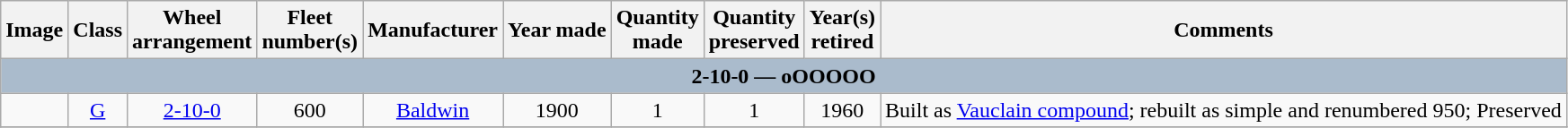<table class="wikitable" style="text-align:center">
<tr>
<th>Image</th>
<th>Class</th>
<th>Wheel<br>arrangement</th>
<th>Fleet<br>number(s)</th>
<th>Manufacturer</th>
<th>Year made</th>
<th>Quantity<br>made</th>
<th>Quantity<br>preserved</th>
<th>Year(s)<br>retired</th>
<th>Comments</th>
</tr>
<tr style="Background:#AABBCC; font-weight:bold">
<td colspan=10>2-10-0 — oOOOOO</td>
</tr>
<tr>
<td></td>
<td><a href='#'>G</a></td>
<td><a href='#'>2-10-0</a></td>
<td>600</td>
<td><a href='#'>Baldwin</a></td>
<td>1900</td>
<td>1</td>
<td>1</td>
<td>1960</td>
<td style="text-align:left">Built as <a href='#'>Vauclain compound</a>; rebuilt as simple and renumbered 950; Preserved</td>
</tr>
<tr>
</tr>
</table>
